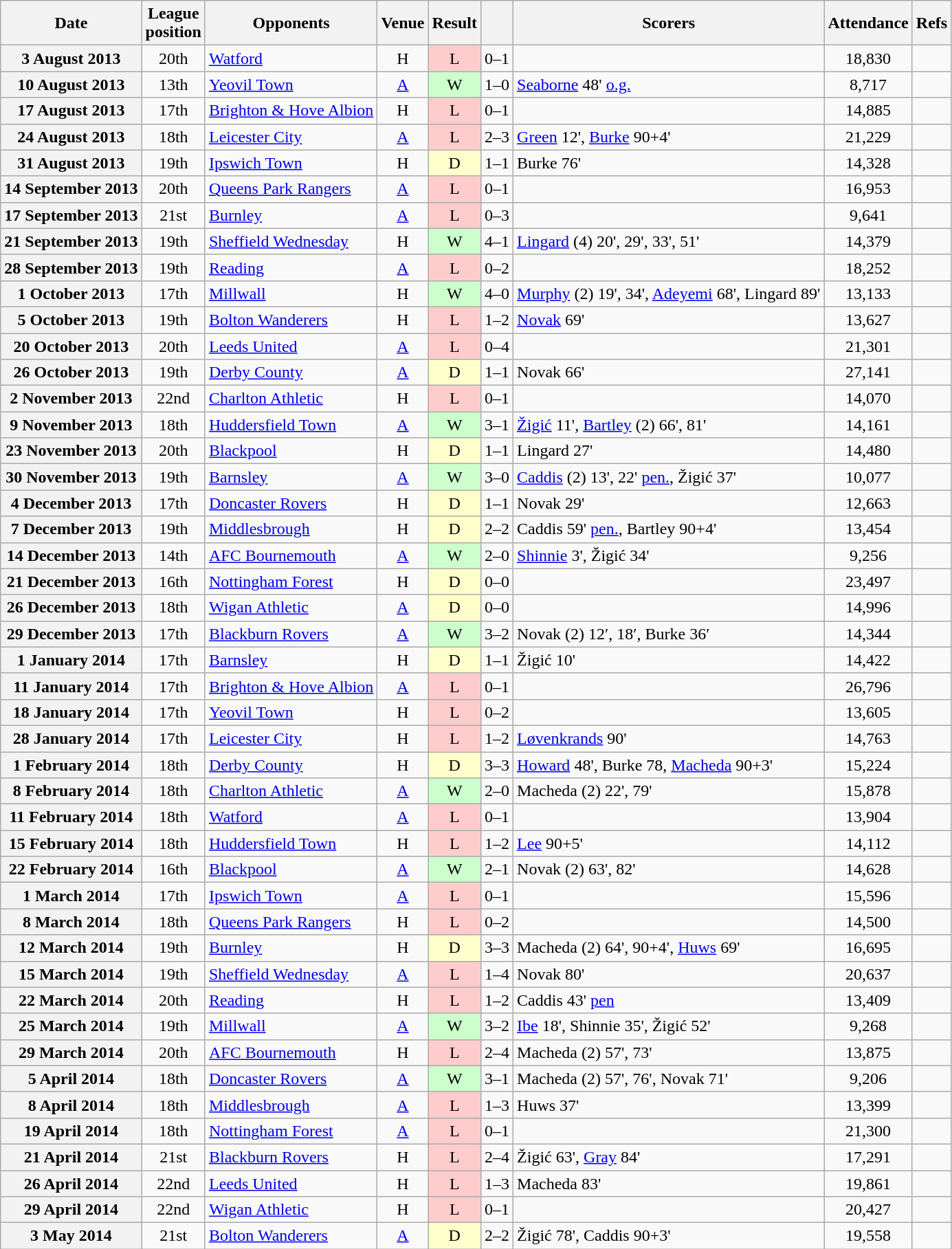<table class="wikitable plainrowheaders" style="text-align:center">
<tr>
<th scope="col">Date</th>
<th scope="col">League<br>position</th>
<th scope="col">Opponents</th>
<th scope="col">Venue</th>
<th scope="col">Result</th>
<th scope="col"></th>
<th scope="col">Scorers</th>
<th scope="col">Attendance</th>
<th scope="col">Refs</th>
</tr>
<tr>
<th scope="row">3 August 2013</th>
<td>20th</td>
<td align="left"><a href='#'>Watford</a></td>
<td>H</td>
<td style="background:#fcc">L</td>
<td>0–1</td>
<td></td>
<td>18,830</td>
<td></td>
</tr>
<tr>
<th scope="row">10 August 2013</th>
<td>13th</td>
<td align="left"><a href='#'>Yeovil Town</a></td>
<td><a href='#'>A</a></td>
<td style="background:#cfc">W</td>
<td>1–0</td>
<td align="left"><a href='#'>Seaborne</a> 48' <a href='#'>o.g.</a></td>
<td>8,717</td>
<td></td>
</tr>
<tr>
<th scope="row">17 August 2013</th>
<td>17th</td>
<td align="left"><a href='#'>Brighton & Hove Albion</a></td>
<td>H</td>
<td style="background:#fcc">L</td>
<td>0–1</td>
<td></td>
<td>14,885</td>
<td></td>
</tr>
<tr>
<th scope="row">24 August 2013</th>
<td>18th</td>
<td align="left"><a href='#'>Leicester City</a></td>
<td><a href='#'>A</a></td>
<td style="background:#fcc">L</td>
<td>2–3</td>
<td align="left"><a href='#'>Green</a> 12', <a href='#'>Burke</a> 90+4'</td>
<td>21,229</td>
<td></td>
</tr>
<tr>
<th scope="row">31 August 2013</th>
<td>19th</td>
<td align="left"><a href='#'>Ipswich Town</a></td>
<td>H</td>
<td style=background:#ffc>D</td>
<td>1–1</td>
<td align="left">Burke 76'</td>
<td>14,328</td>
<td></td>
</tr>
<tr>
<th scope="row">14 September 2013</th>
<td>20th</td>
<td align="left"><a href='#'>Queens Park Rangers</a></td>
<td><a href='#'>A</a></td>
<td style="background:#fcc">L</td>
<td>0–1</td>
<td></td>
<td>16,953</td>
<td></td>
</tr>
<tr>
<th scope="row">17 September 2013</th>
<td>21st</td>
<td align="left"><a href='#'>Burnley</a></td>
<td><a href='#'>A</a></td>
<td style="background:#fcc">L</td>
<td>0–3</td>
<td></td>
<td>9,641</td>
<td></td>
</tr>
<tr>
<th scope="row">21 September 2013</th>
<td>19th</td>
<td align="left"><a href='#'>Sheffield Wednesday</a></td>
<td>H</td>
<td style="background:#cfc">W</td>
<td>4–1</td>
<td align="left"><a href='#'>Lingard</a> (4) 20', 29', 33', 51'</td>
<td>14,379</td>
<td></td>
</tr>
<tr>
<th scope="row">28 September 2013</th>
<td>19th</td>
<td align="left"><a href='#'>Reading</a></td>
<td><a href='#'>A</a></td>
<td style="background:#fcc">L</td>
<td>0–2</td>
<td></td>
<td>18,252</td>
<td></td>
</tr>
<tr>
<th scope="row">1 October 2013</th>
<td>17th</td>
<td align="left"><a href='#'>Millwall</a></td>
<td>H</td>
<td style="background:#cfc">W</td>
<td>4–0</td>
<td align="left"><a href='#'>Murphy</a> (2) 19', 34', <a href='#'>Adeyemi</a> 68', Lingard 89'</td>
<td>13,133</td>
<td></td>
</tr>
<tr>
<th scope="row">5 October 2013</th>
<td>19th</td>
<td align="left"><a href='#'>Bolton Wanderers</a></td>
<td>H</td>
<td style="background:#fcc">L</td>
<td>1–2</td>
<td align="left"><a href='#'>Novak</a> 69'</td>
<td>13,627</td>
<td></td>
</tr>
<tr>
<th scope="row">20 October 2013</th>
<td>20th</td>
<td align="left"><a href='#'>Leeds United</a></td>
<td><a href='#'>A</a></td>
<td style="background:#fcc">L</td>
<td>0–4</td>
<td></td>
<td>21,301</td>
<td></td>
</tr>
<tr>
<th scope="row">26 October 2013</th>
<td>19th</td>
<td align="left"><a href='#'>Derby County</a></td>
<td><a href='#'>A</a></td>
<td style="background:#ffc">D</td>
<td>1–1</td>
<td align="left">Novak 66'</td>
<td>27,141</td>
<td></td>
</tr>
<tr>
<th scope="row">2 November 2013</th>
<td>22nd</td>
<td align="left"><a href='#'>Charlton Athletic</a></td>
<td>H</td>
<td style="background:#fcc">L</td>
<td>0–1</td>
<td></td>
<td>14,070</td>
<td></td>
</tr>
<tr>
<th scope="row">9 November 2013</th>
<td>18th</td>
<td align="left"><a href='#'>Huddersfield Town</a></td>
<td><a href='#'>A</a></td>
<td style="background:#cfc">W</td>
<td>3–1</td>
<td align="left"><a href='#'>Žigić</a> 11', <a href='#'>Bartley</a> (2) 66', 81'</td>
<td>14,161</td>
<td></td>
</tr>
<tr>
<th scope="row">23 November 2013</th>
<td>20th</td>
<td align="left"><a href='#'>Blackpool</a></td>
<td>H</td>
<td style="background:#ffc">D</td>
<td>1–1</td>
<td align="left">Lingard 27'</td>
<td>14,480</td>
<td></td>
</tr>
<tr>
<th scope="row">30 November 2013</th>
<td>19th</td>
<td align="left"><a href='#'>Barnsley</a></td>
<td><a href='#'>A</a></td>
<td style="background:#cfc">W</td>
<td>3–0</td>
<td align="left"><a href='#'>Caddis</a> (2) 13', 22' <a href='#'>pen.</a>, Žigić 37'</td>
<td>10,077</td>
<td></td>
</tr>
<tr>
<th scope="row">4 December 2013</th>
<td>17th</td>
<td align="left"><a href='#'>Doncaster Rovers</a></td>
<td>H</td>
<td style="background:#ffc">D</td>
<td>1–1</td>
<td align="left">Novak 29'</td>
<td>12,663</td>
<td></td>
</tr>
<tr>
<th scope="row">7 December 2013</th>
<td>19th</td>
<td align="left"><a href='#'>Middlesbrough</a></td>
<td>H</td>
<td style="background:#ffc">D</td>
<td>2–2</td>
<td align="left">Caddis 59' <a href='#'>pen.</a>, Bartley 90+4'</td>
<td>13,454</td>
<td></td>
</tr>
<tr>
<th scope="row">14 December 2013</th>
<td>14th</td>
<td align="left"><a href='#'>AFC Bournemouth</a></td>
<td><a href='#'>A</a></td>
<td style="background:#cfc">W</td>
<td>2–0</td>
<td align="left"><a href='#'>Shinnie</a> 3', Žigić 34'</td>
<td>9,256</td>
<td></td>
</tr>
<tr>
<th scope="row">21 December 2013</th>
<td>16th</td>
<td align="left"><a href='#'>Nottingham Forest</a></td>
<td>H</td>
<td style="background:#ffc">D</td>
<td>0–0</td>
<td></td>
<td>23,497</td>
<td></td>
</tr>
<tr>
<th scope="row">26 December 2013</th>
<td>18th</td>
<td align="left"><a href='#'>Wigan Athletic</a></td>
<td><a href='#'>A</a></td>
<td style="background:#ffc">D</td>
<td>0–0</td>
<td></td>
<td>14,996</td>
<td></td>
</tr>
<tr>
<th scope="row">29 December 2013</th>
<td>17th</td>
<td align="left"><a href='#'>Blackburn Rovers</a></td>
<td><a href='#'>A</a></td>
<td style="background:#cfc">W</td>
<td>3–2</td>
<td align="left">Novak (2) 12′, 18′, Burke 36′</td>
<td>14,344</td>
<td></td>
</tr>
<tr>
<th scope="row">1 January 2014</th>
<td>17th</td>
<td align="left"><a href='#'>Barnsley</a></td>
<td>H</td>
<td style="background:#ffc">D</td>
<td>1–1</td>
<td align="left">Žigić 10'</td>
<td>14,422</td>
<td></td>
</tr>
<tr>
<th scope="row">11 January 2014</th>
<td>17th</td>
<td align="left"><a href='#'>Brighton & Hove Albion</a></td>
<td><a href='#'>A</a></td>
<td style="background:#fcc">L</td>
<td>0–1</td>
<td></td>
<td>26,796</td>
<td></td>
</tr>
<tr>
<th scope="row">18 January 2014</th>
<td>17th</td>
<td align="left"><a href='#'>Yeovil Town</a></td>
<td>H</td>
<td style="background:#fcc">L</td>
<td>0–2</td>
<td></td>
<td>13,605</td>
<td></td>
</tr>
<tr>
<th scope="row">28 January 2014</th>
<td>17th</td>
<td align="left"><a href='#'>Leicester City</a></td>
<td>H</td>
<td style="background:#fcc">L</td>
<td>1–2</td>
<td align="left"><a href='#'>Løvenkrands</a> 90'</td>
<td>14,763</td>
<td></td>
</tr>
<tr>
<th scope="row">1 February 2014</th>
<td>18th</td>
<td align="left"><a href='#'>Derby County</a></td>
<td>H</td>
<td style="background:#ffc">D</td>
<td>3–3</td>
<td align="left"><a href='#'>Howard</a> 48', Burke 78, <a href='#'>Macheda</a> 90+3'</td>
<td>15,224</td>
<td></td>
</tr>
<tr>
<th scope="row">8 February 2014</th>
<td>18th</td>
<td align="left"><a href='#'>Charlton Athletic</a></td>
<td><a href='#'>A</a></td>
<td style="background:#cfc">W</td>
<td>2–0</td>
<td align="left">Macheda (2) 22', 79'</td>
<td>15,878</td>
<td></td>
</tr>
<tr>
<th scope="row">11 February 2014</th>
<td>18th</td>
<td align="left"><a href='#'>Watford</a></td>
<td><a href='#'>A</a></td>
<td style="background:#fcc">L</td>
<td>0–1</td>
<td></td>
<td>13,904</td>
<td></td>
</tr>
<tr>
<th scope="row">15 February 2014</th>
<td>18th</td>
<td align="left"><a href='#'>Huddersfield Town</a></td>
<td>H</td>
<td style="background:#fcc">L</td>
<td>1–2</td>
<td align="left"><a href='#'>Lee</a> 90+5'</td>
<td>14,112</td>
<td></td>
</tr>
<tr>
<th scope="row">22 February 2014</th>
<td>16th</td>
<td align="left"><a href='#'>Blackpool</a></td>
<td><a href='#'>A</a></td>
<td style="background:#cfc">W</td>
<td>2–1</td>
<td align="left">Novak (2) 63', 82'</td>
<td>14,628</td>
<td></td>
</tr>
<tr>
<th scope="row">1 March 2014</th>
<td>17th</td>
<td align="left"><a href='#'>Ipswich Town</a></td>
<td><a href='#'>A</a></td>
<td style="background:#fcc">L</td>
<td>0–1</td>
<td></td>
<td>15,596</td>
<td></td>
</tr>
<tr>
<th scope="row">8 March 2014</th>
<td>18th</td>
<td align="left"><a href='#'>Queens Park Rangers</a></td>
<td>H</td>
<td style="background:#fcc">L</td>
<td>0–2</td>
<td></td>
<td>14,500</td>
<td></td>
</tr>
<tr>
<th scope="row">12 March 2014</th>
<td>19th</td>
<td align="left"><a href='#'>Burnley</a></td>
<td>H</td>
<td style="background:#ffc">D</td>
<td>3–3</td>
<td align="left">Macheda (2) 64', 90+4', <a href='#'>Huws</a> 69'</td>
<td>16,695</td>
<td></td>
</tr>
<tr>
<th scope="row">15 March 2014</th>
<td>19th</td>
<td align="left"><a href='#'>Sheffield Wednesday</a></td>
<td><a href='#'>A</a></td>
<td style="background:#fcc">L</td>
<td>1–4</td>
<td align="left">Novak 80'</td>
<td>20,637</td>
<td></td>
</tr>
<tr>
<th scope="row">22 March 2014</th>
<td>20th</td>
<td align="left"><a href='#'>Reading</a></td>
<td>H</td>
<td style="background:#fcc">L</td>
<td>1–2</td>
<td align="left">Caddis 43' <a href='#'>pen</a></td>
<td>13,409</td>
<td></td>
</tr>
<tr>
<th scope="row">25 March 2014</th>
<td>19th</td>
<td align="left"><a href='#'>Millwall</a></td>
<td><a href='#'>A</a></td>
<td style="background:#cfc">W</td>
<td>3–2</td>
<td align="left"><a href='#'>Ibe</a> 18', Shinnie 35', Žigić 52'</td>
<td>9,268</td>
<td></td>
</tr>
<tr>
<th scope="row">29 March 2014</th>
<td>20th</td>
<td align="left"><a href='#'>AFC Bournemouth</a></td>
<td>H</td>
<td style="background:#fcc">L</td>
<td>2–4</td>
<td align="left">Macheda (2) 57', 73'</td>
<td>13,875</td>
<td></td>
</tr>
<tr>
<th scope="row">5 April 2014</th>
<td>18th</td>
<td align="left"><a href='#'>Doncaster Rovers</a></td>
<td><a href='#'>A</a></td>
<td style="background:#cfc">W</td>
<td>3–1</td>
<td align="left">Macheda (2) 57', 76', Novak 71'</td>
<td>9,206</td>
<td></td>
</tr>
<tr>
<th scope="row">8 April 2014</th>
<td>18th</td>
<td align="left"><a href='#'>Middlesbrough</a></td>
<td><a href='#'>A</a></td>
<td style="background:#fcc">L</td>
<td>1–3</td>
<td align="left">Huws 37'</td>
<td>13,399</td>
<td></td>
</tr>
<tr>
<th scope="row">19 April 2014</th>
<td>18th</td>
<td align="left"><a href='#'>Nottingham Forest</a></td>
<td><a href='#'>A</a></td>
<td style="background:#fcc">L</td>
<td>0–1</td>
<td></td>
<td>21,300</td>
<td></td>
</tr>
<tr>
<th scope="row">21 April 2014</th>
<td>21st</td>
<td align="left"><a href='#'>Blackburn Rovers</a></td>
<td>H</td>
<td style="background:#fcc">L</td>
<td>2–4</td>
<td align="left">Žigić 63', <a href='#'>Gray</a> 84'</td>
<td>17,291</td>
<td></td>
</tr>
<tr>
<th scope="row">26 April 2014</th>
<td>22nd</td>
<td align="left"><a href='#'>Leeds United</a></td>
<td>H</td>
<td style="background:#fcc">L</td>
<td>1–3</td>
<td align="left">Macheda 83'</td>
<td>19,861</td>
<td></td>
</tr>
<tr>
<th scope="row">29 April 2014</th>
<td>22nd</td>
<td align="left"><a href='#'>Wigan Athletic</a></td>
<td>H</td>
<td style="background:#fcc">L</td>
<td>0–1</td>
<td></td>
<td>20,427</td>
<td></td>
</tr>
<tr>
<th scope="row">3 May 2014</th>
<td>21st</td>
<td align="left"><a href='#'>Bolton Wanderers</a></td>
<td><a href='#'>A</a></td>
<td style="background:#ffc">D</td>
<td>2–2</td>
<td align="left">Žigić 78', Caddis 90+3'</td>
<td>19,558</td>
<td></td>
</tr>
</table>
